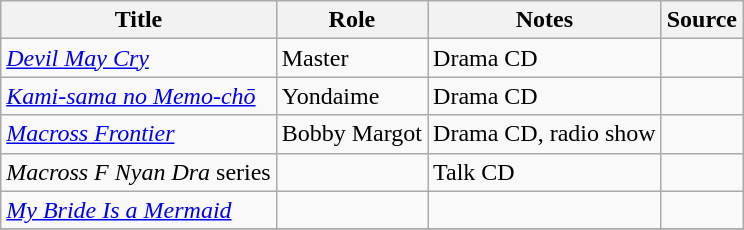<table class="wikitable sortable plainrowheaders">
<tr>
<th>Title</th>
<th>Role</th>
<th class="unsortable">Notes</th>
<th class="unsortable">Source</th>
</tr>
<tr>
<td><em><a href='#'>Devil May Cry</a></em></td>
<td>Master</td>
<td>Drama CD</td>
<td></td>
</tr>
<tr>
<td><em><a href='#'>Kami-sama no Memo-chō</a></em></td>
<td>Yondaime</td>
<td>Drama CD</td>
<td></td>
</tr>
<tr>
<td><em><a href='#'>Macross Frontier</a></em></td>
<td>Bobby Margot</td>
<td>Drama CD, radio show</td>
<td></td>
</tr>
<tr>
<td><em>Macross F Nyan Dra</em> series</td>
<td></td>
<td>Talk CD</td>
<td></td>
</tr>
<tr>
<td><em><a href='#'>My Bride Is a Mermaid</a></em></td>
<td></td>
<td></td>
<td></td>
</tr>
<tr>
</tr>
</table>
